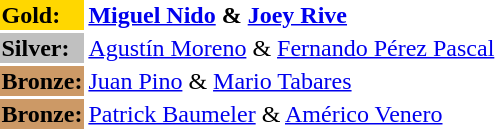<table>
<tr>
<td bgcolor="gold"><strong>Gold:</strong></td>
<td> <strong><a href='#'>Miguel Nido</a> & <a href='#'>Joey Rive</a></strong></td>
</tr>
<tr>
<td bgcolor="silver"><strong>Silver:</strong></td>
<td> <a href='#'>Agustín Moreno</a> & <a href='#'>Fernando Pérez Pascal</a></td>
</tr>
<tr>
<td bgcolor="CC9966"><strong>Bronze:</strong></td>
<td> <a href='#'>Juan Pino</a> & <a href='#'>Mario Tabares</a></td>
</tr>
<tr>
<td bgcolor="CC9966"><strong>Bronze:</strong></td>
<td> <a href='#'>Patrick Baumeler</a> & <a href='#'>Américo Venero</a></td>
</tr>
</table>
